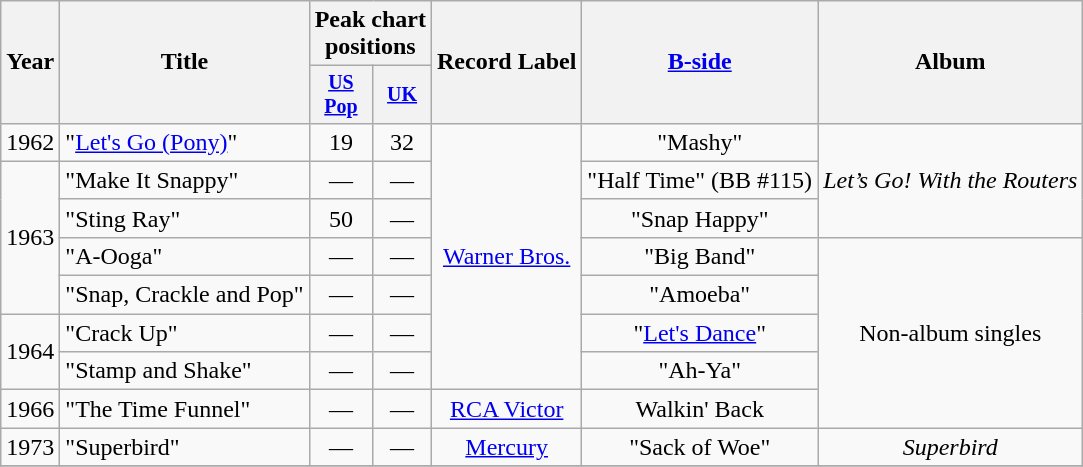<table class="wikitable" style=text-align:center;>
<tr>
<th rowspan="2">Year</th>
<th rowspan="2">Title</th>
<th colspan="2">Peak chart<br>positions</th>
<th rowspan="2">Record Label</th>
<th rowspan="2"><a href='#'>B-side</a></th>
<th rowspan="2">Album</th>
</tr>
<tr style="font-size:smaller;">
<th align=centre><a href='#'>US<br>Pop</a></th>
<th align=centre><a href='#'>UK</a></th>
</tr>
<tr>
<td rowspan="1">1962</td>
<td align=left>"<a href='#'>Let's Go (Pony)</a>"</td>
<td>19</td>
<td>32</td>
<td rowspan="7"><a href='#'>Warner Bros.</a></td>
<td rowspan="1">"Mashy"</td>
<td rowspan="3"><em>Let’s Go! With the Routers</em></td>
</tr>
<tr>
<td rowspan="4">1963</td>
<td align=left>"Make It Snappy"</td>
<td>—</td>
<td>—</td>
<td rowspan="1">"Half Time" (BB #115)</td>
</tr>
<tr>
<td align=left>"Sting Ray"</td>
<td>50</td>
<td>—</td>
<td rowspan="1">"Snap Happy"</td>
</tr>
<tr>
<td align=left>"A-Ooga"</td>
<td>—</td>
<td>—</td>
<td rowspan="1">"Big Band"</td>
<td rowspan="5">Non-album singles</td>
</tr>
<tr>
<td align=left>"Snap, Crackle and Pop"</td>
<td>—</td>
<td>—</td>
<td rowspan="1">"Amoeba"</td>
</tr>
<tr>
<td rowspan="2">1964</td>
<td align=left>"Crack Up"</td>
<td>—</td>
<td>—</td>
<td rowspan="1">"<a href='#'>Let's Dance</a>"</td>
</tr>
<tr>
<td align=left>"Stamp and Shake"</td>
<td>—</td>
<td>—</td>
<td rowspan="1">"Ah-Ya"</td>
</tr>
<tr>
<td rowspan="1">1966</td>
<td align=left>"The Time Funnel"</td>
<td>—</td>
<td>—</td>
<td rowspan="1"><a href='#'>RCA Victor</a></td>
<td rowspan="1">Walkin' Back</td>
</tr>
<tr>
<td rowspan="1">1973</td>
<td align=left>"Superbird"</td>
<td>—</td>
<td>—</td>
<td rowspan="1"><a href='#'>Mercury</a></td>
<td rowspan="1">"Sack of Woe"</td>
<td rowspan="1"><em>Superbird</em></td>
</tr>
<tr>
</tr>
</table>
